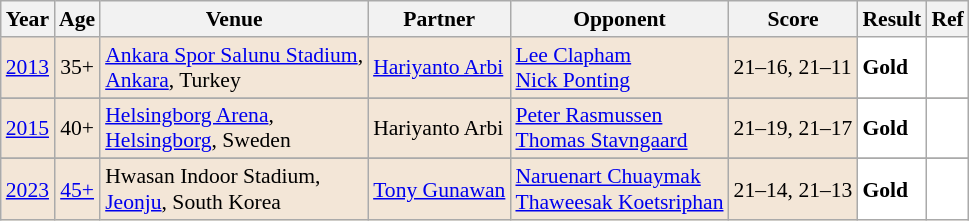<table class="sortable wikitable" style="font-size: 90%;">
<tr>
<th>Year</th>
<th>Age</th>
<th>Venue</th>
<th>Partner</th>
<th>Opponent</th>
<th>Score</th>
<th>Result</th>
<th>Ref</th>
</tr>
<tr style="background:#F3E6D7">
<td align="center"><a href='#'>2013</a></td>
<td align="center">35+</td>
<td align="left"><a href='#'>Ankara Spor Salunu Stadium</a>,<br><a href='#'>Ankara</a>, Turkey</td>
<td align="left"> <a href='#'>Hariyanto Arbi</a></td>
<td align="left"> <a href='#'>Lee Clapham</a><br> <a href='#'>Nick Ponting</a></td>
<td align="left">21–16, 21–11</td>
<td style="text-align:left; background:white"> <strong>Gold</strong></td>
<td style="text-align:center; background:white"></td>
</tr>
<tr>
</tr>
<tr style="background:#F3E6D7">
<td align="center"><a href='#'>2015</a></td>
<td align="center">40+</td>
<td align="left"><a href='#'>Helsingborg Arena</a>,<br><a href='#'>Helsingborg</a>, Sweden</td>
<td align="left"> Hariyanto Arbi</td>
<td align="left"> <a href='#'>Peter Rasmussen</a><br> <a href='#'>Thomas Stavngaard</a></td>
<td align="left">21–19, 21–17</td>
<td style="text-align:left; background:white"> <strong>Gold</strong></td>
<td style="text-align:center; background:white"></td>
</tr>
<tr>
</tr>
<tr style="background:#F3E6D7">
<td align="center"><a href='#'>2023</a></td>
<td align="center"><a href='#'>45+</a></td>
<td align="left">Hwasan Indoor Stadium,<br><a href='#'>Jeonju</a>, South Korea</td>
<td align="left"> <a href='#'>Tony Gunawan</a></td>
<td align="left"> <a href='#'>Naruenart Chuaymak</a><br> <a href='#'>Thaweesak Koetsriphan</a></td>
<td align="left">21–14, 21–13</td>
<td style="text-align:left; background:white"> <strong>Gold</strong></td>
<td style="text-align:center; background:white"></td>
</tr>
</table>
